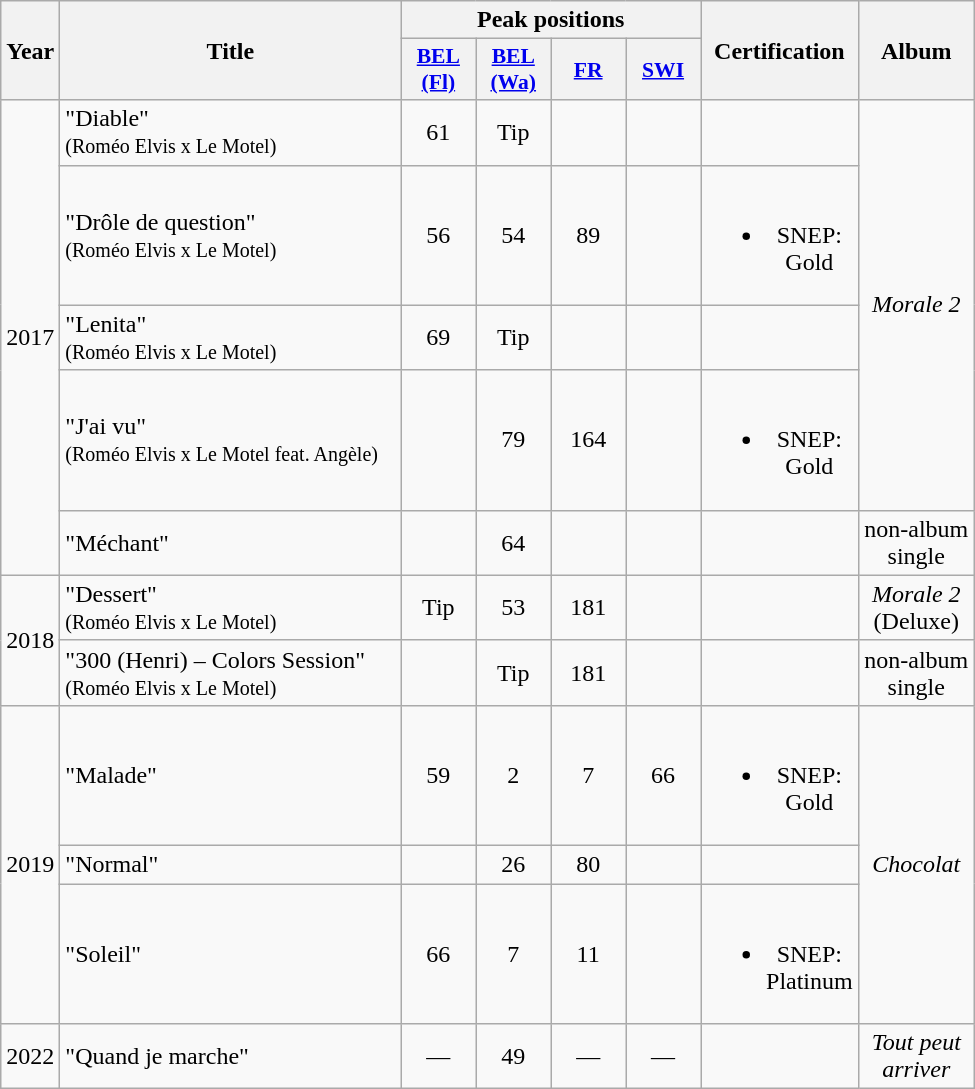<table class="wikitable">
<tr>
<th rowspan="2" style="text-align:center; width:10px;">Year</th>
<th rowspan="2" style="text-align:center; width:220px;">Title</th>
<th style="text-align:center; width:20px;" colspan=4>Peak positions</th>
<th rowspan="2" style="text-align:center; width:70px;">Certification</th>
<th rowspan="2" style="text-align:center; width:70px;">Album</th>
</tr>
<tr>
<th scope="col" style="width:3em;font-size:90%;"><a href='#'>BEL<br>(Fl)</a><br></th>
<th scope="col" style="width:3em;font-size:90%;"><a href='#'>BEL<br>(Wa)</a><br></th>
<th scope="col" style="width:3em;font-size:90%;"><a href='#'>FR</a><br></th>
<th scope="col" style="width:3em;font-size:90%;"><a href='#'>SWI</a><br></th>
</tr>
<tr>
<td style="text-align:center;" rowspan=5>2017</td>
<td>"Diable"<br> <small>(Roméo Elvis x Le Motel)</small></td>
<td style="text-align:center;">61</td>
<td style="text-align:center;">Tip</td>
<td style="text-align:center;"></td>
<td style="text-align:center;"></td>
<td style="text-align:center;"></td>
<td style="text-align:center;" rowspan=4><em>Morale 2</em></td>
</tr>
<tr>
<td>"Drôle de question"<br> <small>(Roméo Elvis x Le Motel)</small></td>
<td style="text-align:center;">56</td>
<td style="text-align:center;">54</td>
<td style="text-align:center;">89</td>
<td style="text-align:center;"></td>
<td style="text-align:center;"><br><ul><li>SNEP: Gold</li></ul></td>
</tr>
<tr>
<td>"Lenita"<br> <small>(Roméo Elvis x Le Motel)</small></td>
<td style="text-align:center;">69</td>
<td style="text-align:center;">Tip</td>
<td style="text-align:center;"></td>
<td style="text-align:center;"></td>
<td style="text-align:center;"></td>
</tr>
<tr>
<td>"J'ai vu"<br> <small>(Roméo Elvis x Le Motel feat. Angèle)</small></td>
<td style="text-align:center;"></td>
<td style="text-align:center;">79</td>
<td style="text-align:center;">164</td>
<td style="text-align:center;"></td>
<td style="text-align:center;"><br><ul><li>SNEP: Gold</li></ul></td>
</tr>
<tr>
<td>"Méchant"<br></td>
<td style="text-align:center;"></td>
<td style="text-align:center;">64</td>
<td style="text-align:center;"></td>
<td style="text-align:center;"></td>
<td style="text-align:center;"></td>
<td style="text-align:center;">non-album single</td>
</tr>
<tr>
<td style="text-align:center;" rowspan=2>2018</td>
<td>"Dessert"<br> <small>(Roméo Elvis x Le Motel)</small></td>
<td style="text-align:center;">Tip</td>
<td style="text-align:center;">53</td>
<td style="text-align:center;">181</td>
<td style="text-align:center;"></td>
<td style="text-align:center;"></td>
<td style="text-align:center;"><em>Morale 2</em> (Deluxe)</td>
</tr>
<tr>
<td>"300 (Henri) – Colors Session"<br> <small>(Roméo Elvis x Le Motel)</small></td>
<td style="text-align:center;"></td>
<td style="text-align:center;">Tip</td>
<td style="text-align:center;">181</td>
<td style="text-align:center;"></td>
<td style="text-align:center;"></td>
<td style="text-align:center;">non-album single</td>
</tr>
<tr>
<td style="text-align:center;" rowspan="3">2019</td>
<td>"Malade"</td>
<td style="text-align:center;">59</td>
<td style="text-align:center;">2</td>
<td style="text-align:center;">7<br></td>
<td style="text-align:center;">66</td>
<td style="text-align:center;"><br><ul><li>SNEP: Gold</li></ul></td>
<td rowspan=3 style="text-align:center;"><em>Chocolat</em></td>
</tr>
<tr>
<td>"Normal"</td>
<td style="text-align:center;"></td>
<td style="text-align:center;">26</td>
<td style="text-align:center;">80</td>
<td style="text-align:center;"></td>
<td style="text-align:center;"></td>
</tr>
<tr>
<td>"Soleil"</td>
<td style="text-align:center;">66</td>
<td style="text-align:center;">7</td>
<td style="text-align:center;">11<br></td>
<td style="text-align:center;"></td>
<td style="text-align:center;"><br><ul><li>SNEP: Platinum</li></ul></td>
</tr>
<tr>
<td style="text-align:center;">2022</td>
<td>"Quand je marche"<br></td>
<td style="text-align:center;">—</td>
<td style="text-align:center;">49</td>
<td style="text-align:center;">—</td>
<td style="text-align:center;">—</td>
<td></td>
<td style="text-align:center;"><em>Tout peut arriver</em></td>
</tr>
</table>
